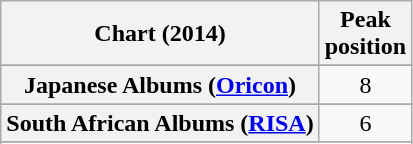<table class="wikitable sortable plainrowheaders" style="text-align: center;">
<tr>
<th scope="col">Chart (2014)</th>
<th scope="col">Peak<br>position</th>
</tr>
<tr>
</tr>
<tr>
</tr>
<tr>
</tr>
<tr>
</tr>
<tr>
</tr>
<tr>
</tr>
<tr>
</tr>
<tr>
</tr>
<tr>
</tr>
<tr>
</tr>
<tr>
</tr>
<tr>
</tr>
<tr>
</tr>
<tr>
</tr>
<tr>
<th scope="row">Japanese Albums (<a href='#'>Oricon</a>)</th>
<td>8</td>
</tr>
<tr>
</tr>
<tr>
</tr>
<tr>
</tr>
<tr>
</tr>
<tr>
</tr>
<tr>
<th scope="row">South African Albums (<a href='#'>RISA</a>)</th>
<td>6</td>
</tr>
<tr>
</tr>
<tr>
</tr>
<tr>
</tr>
<tr>
</tr>
<tr>
</tr>
<tr>
</tr>
</table>
